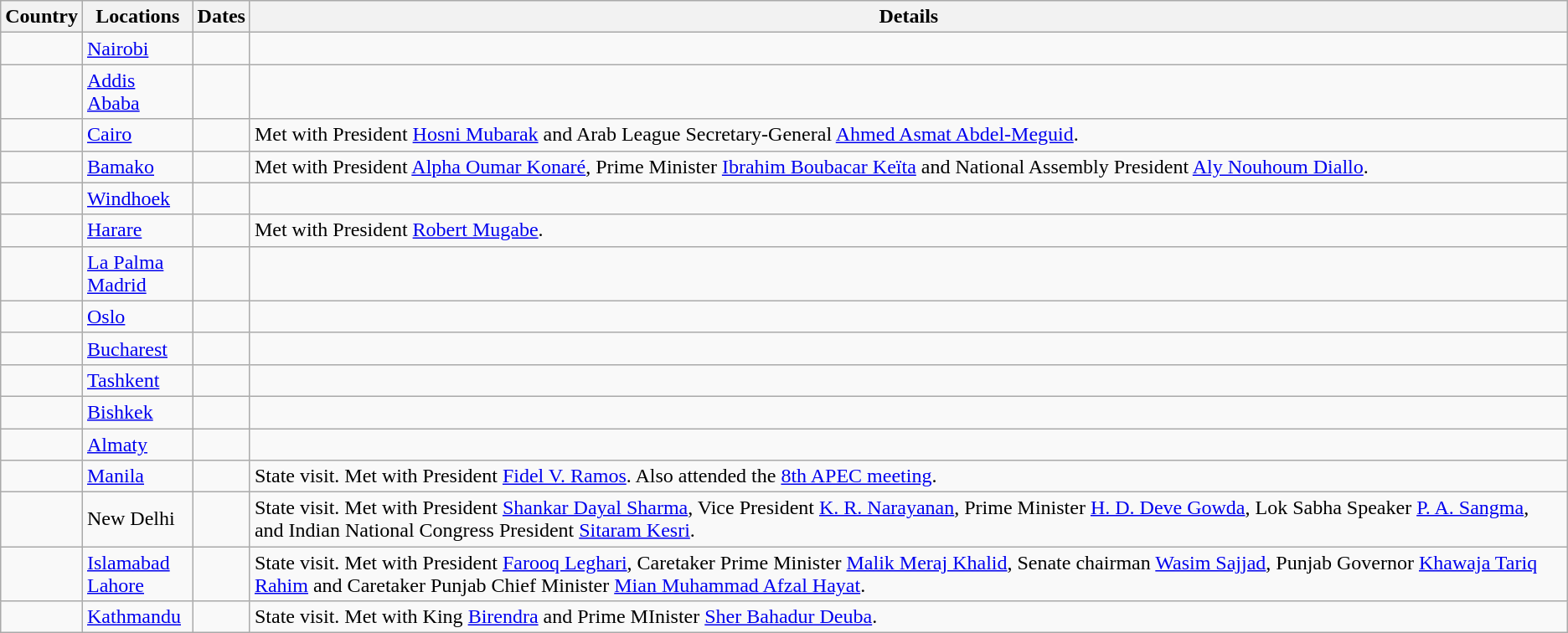<table class="wikitable sortable">
<tr>
<th scope=col>Country</th>
<th scope=col>Locations</th>
<th scope=col>Dates</th>
<th scope=col>Details</th>
</tr>
<tr>
<td></td>
<td><a href='#'>Nairobi</a></td>
<td></td>
<td></td>
</tr>
<tr>
<td></td>
<td><a href='#'>Addis Ababa</a></td>
<td></td>
<td></td>
</tr>
<tr>
<td></td>
<td><a href='#'>Cairo</a></td>
<td></td>
<td>Met with President <a href='#'>Hosni Mubarak</a> and Arab League Secretary-General <a href='#'>Ahmed Asmat Abdel-Meguid</a>.</td>
</tr>
<tr>
<td></td>
<td><a href='#'>Bamako</a></td>
<td></td>
<td>Met with President <a href='#'>Alpha Oumar Konaré</a>, Prime Minister <a href='#'>Ibrahim Boubacar Keïta</a> and National Assembly President <a href='#'>Aly Nouhoum Diallo</a>.</td>
</tr>
<tr>
<td></td>
<td><a href='#'>Windhoek</a></td>
<td></td>
<td></td>
</tr>
<tr>
<td></td>
<td><a href='#'>Harare</a></td>
<td></td>
<td>Met with President <a href='#'>Robert Mugabe</a>.</td>
</tr>
<tr>
<td></td>
<td><a href='#'>La Palma</a><br><a href='#'>Madrid</a></td>
<td></td>
<td></td>
</tr>
<tr>
<td></td>
<td><a href='#'>Oslo</a></td>
<td></td>
<td></td>
</tr>
<tr>
<td></td>
<td><a href='#'>Bucharest</a></td>
<td></td>
<td></td>
</tr>
<tr>
<td></td>
<td><a href='#'>Tashkent</a></td>
<td></td>
<td></td>
</tr>
<tr>
<td></td>
<td><a href='#'>Bishkek</a></td>
<td></td>
<td></td>
</tr>
<tr>
<td></td>
<td><a href='#'>Almaty</a></td>
<td></td>
<td></td>
</tr>
<tr>
<td></td>
<td><a href='#'>Manila</a></td>
<td></td>
<td>State visit. Met with President <a href='#'>Fidel V. Ramos</a>. Also attended the <a href='#'>8th APEC meeting</a>.</td>
</tr>
<tr>
<td></td>
<td>New Delhi</td>
<td></td>
<td>State visit. Met with President <a href='#'>Shankar Dayal Sharma</a>, Vice President <a href='#'>K. R. Narayanan</a>, Prime Minister <a href='#'>H. D. Deve Gowda</a>, Lok Sabha Speaker <a href='#'>P. A. Sangma</a>, and Indian National Congress President <a href='#'>Sitaram Kesri</a>.</td>
</tr>
<tr>
<td></td>
<td><a href='#'>Islamabad</a><br><a href='#'>Lahore</a></td>
<td></td>
<td>State visit. Met with President <a href='#'>Farooq Leghari</a>, Caretaker Prime Minister <a href='#'>Malik Meraj Khalid</a>, Senate chairman <a href='#'>Wasim Sajjad</a>, Punjab Governor <a href='#'>Khawaja Tariq Rahim</a> and Caretaker Punjab Chief Minister <a href='#'>Mian Muhammad Afzal Hayat</a>.</td>
</tr>
<tr>
<td></td>
<td><a href='#'>Kathmandu</a></td>
<td></td>
<td>State visit. Met with King <a href='#'>Birendra</a> and Prime MInister <a href='#'>Sher Bahadur Deuba</a>.</td>
</tr>
</table>
